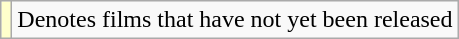<table class="wikitable">
<tr>
<td style="background:#ffc;"></td>
<td>Denotes films that have not yet been released</td>
</tr>
</table>
